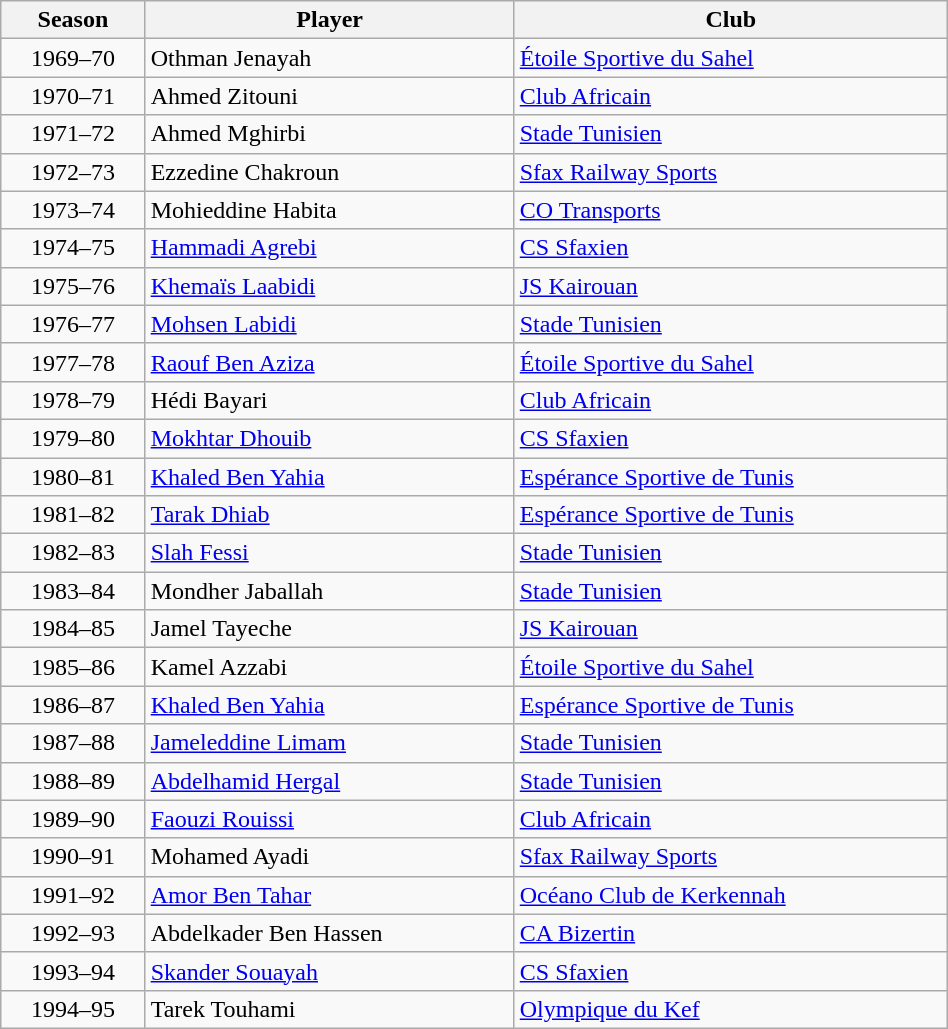<table class="wikitable plainrowheaders" style="text-align: left; width:50%">
<tr>
<th>Season</th>
<th>Player</th>
<th>Club</th>
</tr>
<tr>
<td align="center">1969–70</td>
<td>Othman Jenayah</td>
<td><a href='#'>Étoile Sportive du Sahel</a></td>
</tr>
<tr>
<td align="center">1970–71</td>
<td>Ahmed Zitouni</td>
<td><a href='#'>Club Africain</a></td>
</tr>
<tr>
<td align="center">1971–72</td>
<td>Ahmed Mghirbi</td>
<td><a href='#'>Stade Tunisien</a></td>
</tr>
<tr>
<td align="center">1972–73</td>
<td>Ezzedine Chakroun</td>
<td><a href='#'>Sfax Railway Sports</a></td>
</tr>
<tr>
<td align="center">1973–74</td>
<td>Mohieddine Habita</td>
<td><a href='#'>CO Transports</a></td>
</tr>
<tr>
<td align="center">1974–75</td>
<td><a href='#'>Hammadi Agrebi</a></td>
<td><a href='#'>CS Sfaxien</a></td>
</tr>
<tr>
<td align="center">1975–76</td>
<td><a href='#'>Khemaïs Laabidi</a></td>
<td><a href='#'>JS Kairouan</a></td>
</tr>
<tr>
<td align="center">1976–77</td>
<td><a href='#'>Mohsen Labidi</a></td>
<td><a href='#'>Stade Tunisien</a></td>
</tr>
<tr>
<td align="center">1977–78</td>
<td><a href='#'>Raouf Ben Aziza</a></td>
<td><a href='#'>Étoile Sportive du Sahel</a></td>
</tr>
<tr>
<td align="center">1978–79</td>
<td>Hédi Bayari</td>
<td><a href='#'>Club Africain</a></td>
</tr>
<tr>
<td align="center">1979–80</td>
<td><a href='#'>Mokhtar Dhouib</a></td>
<td><a href='#'>CS Sfaxien</a></td>
</tr>
<tr>
<td align="center">1980–81</td>
<td><a href='#'>Khaled Ben Yahia</a></td>
<td><a href='#'>Espérance Sportive de Tunis</a></td>
</tr>
<tr>
<td align="center">1981–82</td>
<td><a href='#'>Tarak Dhiab</a></td>
<td><a href='#'>Espérance Sportive de Tunis</a></td>
</tr>
<tr>
<td align="center">1982–83</td>
<td><a href='#'>Slah Fessi</a></td>
<td><a href='#'>Stade Tunisien</a></td>
</tr>
<tr>
<td align="center">1983–84</td>
<td>Mondher Jaballah</td>
<td><a href='#'>Stade Tunisien</a></td>
</tr>
<tr>
<td align="center">1984–85</td>
<td>Jamel Tayeche</td>
<td><a href='#'>JS Kairouan</a></td>
</tr>
<tr>
<td align="center">1985–86</td>
<td>Kamel Azzabi</td>
<td><a href='#'>Étoile Sportive du Sahel</a></td>
</tr>
<tr>
<td align="center">1986–87</td>
<td><a href='#'>Khaled Ben Yahia</a></td>
<td><a href='#'>Espérance Sportive de Tunis</a></td>
</tr>
<tr>
<td align="center">1987–88</td>
<td><a href='#'>Jameleddine Limam</a></td>
<td><a href='#'>Stade Tunisien</a></td>
</tr>
<tr>
<td align="center">1988–89</td>
<td><a href='#'>Abdelhamid Hergal</a></td>
<td><a href='#'>Stade Tunisien</a></td>
</tr>
<tr>
<td align="center">1989–90</td>
<td><a href='#'>Faouzi Rouissi</a></td>
<td><a href='#'>Club Africain</a></td>
</tr>
<tr>
<td align="center">1990–91</td>
<td>Mohamed Ayadi</td>
<td><a href='#'>Sfax Railway Sports</a></td>
</tr>
<tr>
<td align="center">1991–92</td>
<td><a href='#'>Amor Ben Tahar</a></td>
<td><a href='#'>Océano Club de Kerkennah</a></td>
</tr>
<tr>
<td align="center">1992–93</td>
<td>Abdelkader Ben Hassen</td>
<td><a href='#'>CA Bizertin</a></td>
</tr>
<tr>
<td align="center">1993–94</td>
<td><a href='#'>Skander Souayah</a></td>
<td><a href='#'>CS Sfaxien</a></td>
</tr>
<tr>
<td align="center">1994–95</td>
<td>Tarek Touhami</td>
<td><a href='#'>Olympique du Kef</a></td>
</tr>
</table>
